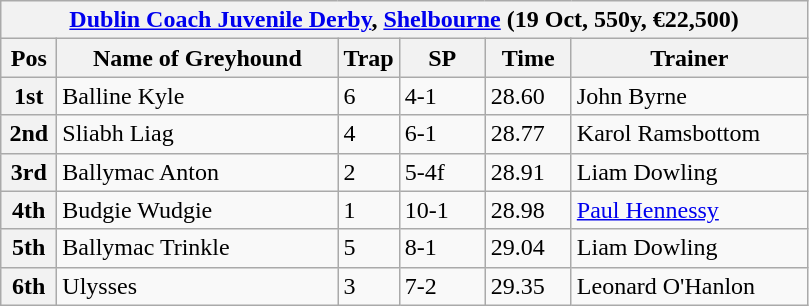<table class="wikitable">
<tr>
<th colspan="6"><a href='#'>Dublin Coach Juvenile Derby</a>, <a href='#'>Shelbourne</a> (19 Oct, 550y, €22,500)</th>
</tr>
<tr>
<th width=30>Pos</th>
<th width=180>Name of Greyhound</th>
<th width=30>Trap</th>
<th width=50>SP</th>
<th width=50>Time</th>
<th width=150>Trainer</th>
</tr>
<tr>
<th>1st</th>
<td>Balline Kyle </td>
<td>6</td>
<td>4-1</td>
<td>28.60</td>
<td>John Byrne</td>
</tr>
<tr>
<th>2nd</th>
<td>Sliabh Liag</td>
<td>4</td>
<td>6-1</td>
<td>28.77</td>
<td>Karol Ramsbottom</td>
</tr>
<tr>
<th>3rd</th>
<td>Ballymac Anton</td>
<td>2</td>
<td>5-4f</td>
<td>28.91</td>
<td>Liam Dowling</td>
</tr>
<tr>
<th>4th</th>
<td>Budgie Wudgie</td>
<td>1</td>
<td>10-1</td>
<td>28.98</td>
<td><a href='#'>Paul Hennessy</a></td>
</tr>
<tr>
<th>5th</th>
<td>Ballymac Trinkle</td>
<td>5</td>
<td>8-1</td>
<td>29.04</td>
<td>Liam Dowling</td>
</tr>
<tr>
<th>6th</th>
<td>Ulysses</td>
<td>3</td>
<td>7-2</td>
<td>29.35</td>
<td>Leonard O'Hanlon</td>
</tr>
</table>
